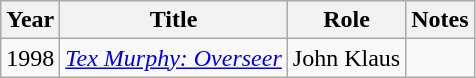<table class="wikitable">
<tr>
<th scope="col">Year</th>
<th scope="col">Title</th>
<th scope="col">Role</th>
<th scope="col">Notes</th>
</tr>
<tr>
<td>1998</td>
<td><em><a href='#'>Tex Murphy: Overseer</a></em></td>
<td>John Klaus</td>
<td></td>
</tr>
</table>
